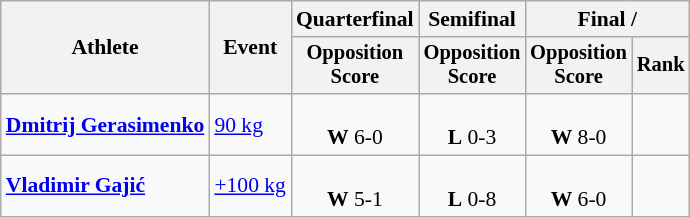<table class="wikitable" style="font-size:90%">
<tr>
<th rowspan="2">Athlete</th>
<th rowspan="2">Event</th>
<th>Quarterfinal</th>
<th>Semifinal</th>
<th colspan=2>Final / </th>
</tr>
<tr style="font-size:95%">
<th>Opposition <br> Score</th>
<th>Opposition <br> Score</th>
<th>Opposition <br> Score</th>
<th>Rank</th>
</tr>
<tr align=center>
<td align=left><strong><a href='#'>Dmitrij Gerasimenko</a></strong></td>
<td align=left><a href='#'>90 kg</a></td>
<td><br><strong>W</strong> 6-0</td>
<td><br><strong>L</strong> 0-3</td>
<td><br><strong>W</strong> 8-0</td>
<td></td>
</tr>
<tr align=center>
<td align=left><strong><a href='#'>Vladimir Gajić</a></strong></td>
<td align=left><a href='#'>+100 kg</a></td>
<td><br><strong>W</strong> 5-1</td>
<td><br><strong>L</strong> 0-8</td>
<td><br><strong>W</strong> 6-0</td>
<td></td>
</tr>
</table>
